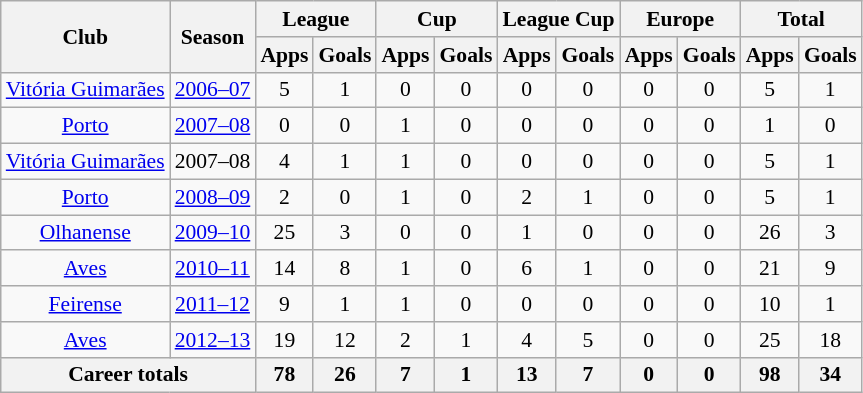<table class="wikitable" style="font-size:90%; text-align: center">
<tr>
<th rowspan="2">Club</th>
<th rowspan="2">Season</th>
<th colspan="2">League</th>
<th colspan="2">Cup</th>
<th colspan="2">League Cup</th>
<th colspan="2">Europe</th>
<th colspan="2">Total</th>
</tr>
<tr>
<th>Apps</th>
<th>Goals</th>
<th>Apps</th>
<th>Goals</th>
<th>Apps</th>
<th>Goals</th>
<th>Apps</th>
<th>Goals</th>
<th>Apps</th>
<th>Goals</th>
</tr>
<tr>
<td><a href='#'>Vitória Guimarães</a></td>
<td><a href='#'>2006–07</a></td>
<td>5</td>
<td>1</td>
<td>0</td>
<td>0</td>
<td>0</td>
<td>0</td>
<td>0</td>
<td>0</td>
<td>5</td>
<td>1</td>
</tr>
<tr>
<td><a href='#'>Porto</a></td>
<td><a href='#'>2007–08</a></td>
<td>0</td>
<td>0</td>
<td>1</td>
<td>0</td>
<td>0</td>
<td>0</td>
<td>0</td>
<td>0</td>
<td>1</td>
<td>0</td>
</tr>
<tr>
<td><a href='#'>Vitória Guimarães</a></td>
<td>2007–08</td>
<td>4</td>
<td>1</td>
<td>1</td>
<td>0</td>
<td>0</td>
<td>0</td>
<td>0</td>
<td>0</td>
<td>5</td>
<td>1</td>
</tr>
<tr>
<td><a href='#'>Porto</a></td>
<td><a href='#'>2008–09</a></td>
<td>2</td>
<td>0</td>
<td>1</td>
<td>0</td>
<td>2</td>
<td>1</td>
<td>0</td>
<td>0</td>
<td>5</td>
<td>1</td>
</tr>
<tr>
<td><a href='#'>Olhanense</a></td>
<td><a href='#'>2009–10</a></td>
<td>25</td>
<td>3</td>
<td>0</td>
<td>0</td>
<td>1</td>
<td>0</td>
<td>0</td>
<td>0</td>
<td>26</td>
<td>3</td>
</tr>
<tr>
<td><a href='#'>Aves</a></td>
<td><a href='#'>2010–11</a></td>
<td>14</td>
<td>8</td>
<td>1</td>
<td>0</td>
<td>6</td>
<td>1</td>
<td>0</td>
<td>0</td>
<td>21</td>
<td>9</td>
</tr>
<tr>
<td><a href='#'>Feirense</a></td>
<td><a href='#'>2011–12</a></td>
<td>9</td>
<td>1</td>
<td>1</td>
<td>0</td>
<td>0</td>
<td>0</td>
<td>0</td>
<td>0</td>
<td>10</td>
<td>1</td>
</tr>
<tr>
<td><a href='#'>Aves</a></td>
<td><a href='#'>2012–13</a></td>
<td>19</td>
<td>12</td>
<td>2</td>
<td>1</td>
<td>4</td>
<td>5</td>
<td>0</td>
<td>0</td>
<td>25</td>
<td>18</td>
</tr>
<tr>
<th colspan=2>Career totals</th>
<th>78</th>
<th>26</th>
<th>7</th>
<th>1</th>
<th>13</th>
<th>7</th>
<th>0</th>
<th>0</th>
<th>98</th>
<th>34</th>
</tr>
</table>
